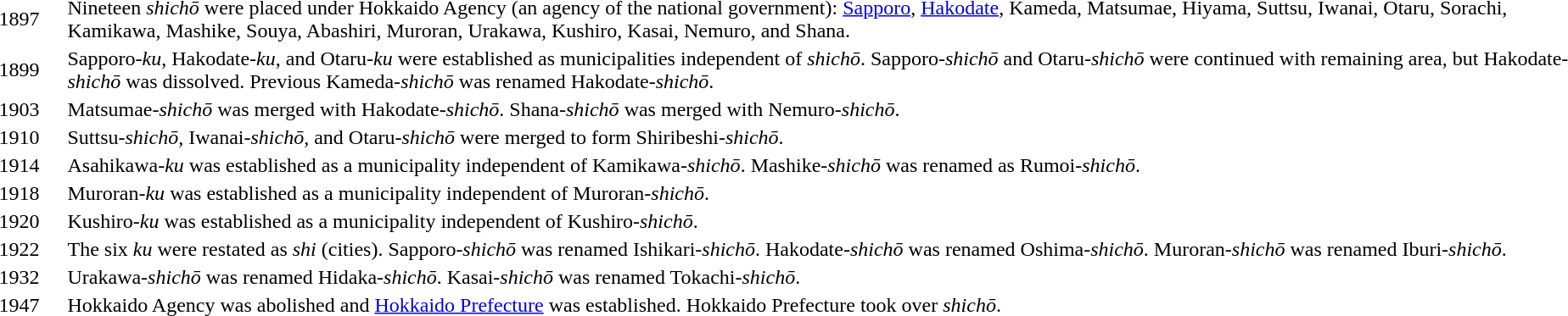<table>
<tr>
<td width="50px">1897</td>
<td>Nineteen <em>shichō</em> were placed under Hokkaido Agency (an agency of the national government): <a href='#'>Sapporo</a>, <a href='#'>Hakodate</a>, Kameda, Matsumae, Hiyama, Suttsu, Iwanai, Otaru, Sorachi, Kamikawa, Mashike, Souya, Abashiri, Muroran, Urakawa, Kushiro, Kasai, Nemuro, and Shana.</td>
</tr>
<tr>
<td>1899</td>
<td>Sapporo-<em>ku</em>, Hakodate-<em>ku</em>, and Otaru-<em>ku</em> were established as municipalities independent of <em>shichō</em>. Sapporo-<em>shichō</em> and Otaru-<em>shichō</em> were continued with remaining area, but Hakodate-<em>shichō</em> was dissolved. Previous Kameda-<em>shichō</em> was renamed Hakodate-<em>shichō</em>.</td>
</tr>
<tr>
<td>1903</td>
<td>Matsumae-<em>shichō</em> was merged with Hakodate-<em>shichō</em>. Shana-<em>shichō</em> was merged with Nemuro-<em>shichō</em>.</td>
</tr>
<tr>
<td>1910</td>
<td>Suttsu-<em>shichō</em>, Iwanai-<em>shichō</em>, and Otaru-<em>shichō</em> were merged to form Shiribeshi-<em>shichō</em>.</td>
</tr>
<tr>
<td>1914</td>
<td>Asahikawa-<em>ku</em> was established as a municipality independent of Kamikawa-<em>shichō</em>. Mashike-<em>shichō</em> was renamed as Rumoi-<em>shichō</em>.</td>
</tr>
<tr>
<td>1918</td>
<td>Muroran-<em>ku</em> was established as a municipality independent of Muroran-<em>shichō</em>.</td>
</tr>
<tr>
<td>1920</td>
<td>Kushiro-<em>ku</em> was established as a municipality independent of Kushiro-<em>shichō</em>.</td>
</tr>
<tr>
<td>1922</td>
<td>The six <em>ku</em> were restated as <em>shi</em> (cities). Sapporo-<em>shichō</em> was renamed Ishikari-<em>shichō</em>. Hakodate-<em>shichō</em> was renamed Oshima-<em>shichō</em>. Muroran-<em>shichō</em> was renamed Iburi-<em>shichō</em>.</td>
</tr>
<tr>
<td>1932</td>
<td>Urakawa-<em>shichō</em> was renamed Hidaka-<em>shichō</em>. Kasai-<em>shichō</em> was renamed Tokachi-<em>shichō</em>.</td>
</tr>
<tr>
<td>1947</td>
<td>Hokkaido Agency was abolished and <a href='#'>Hokkaido Prefecture</a> was established. Hokkaido Prefecture took over <em>shichō</em>.</td>
</tr>
</table>
